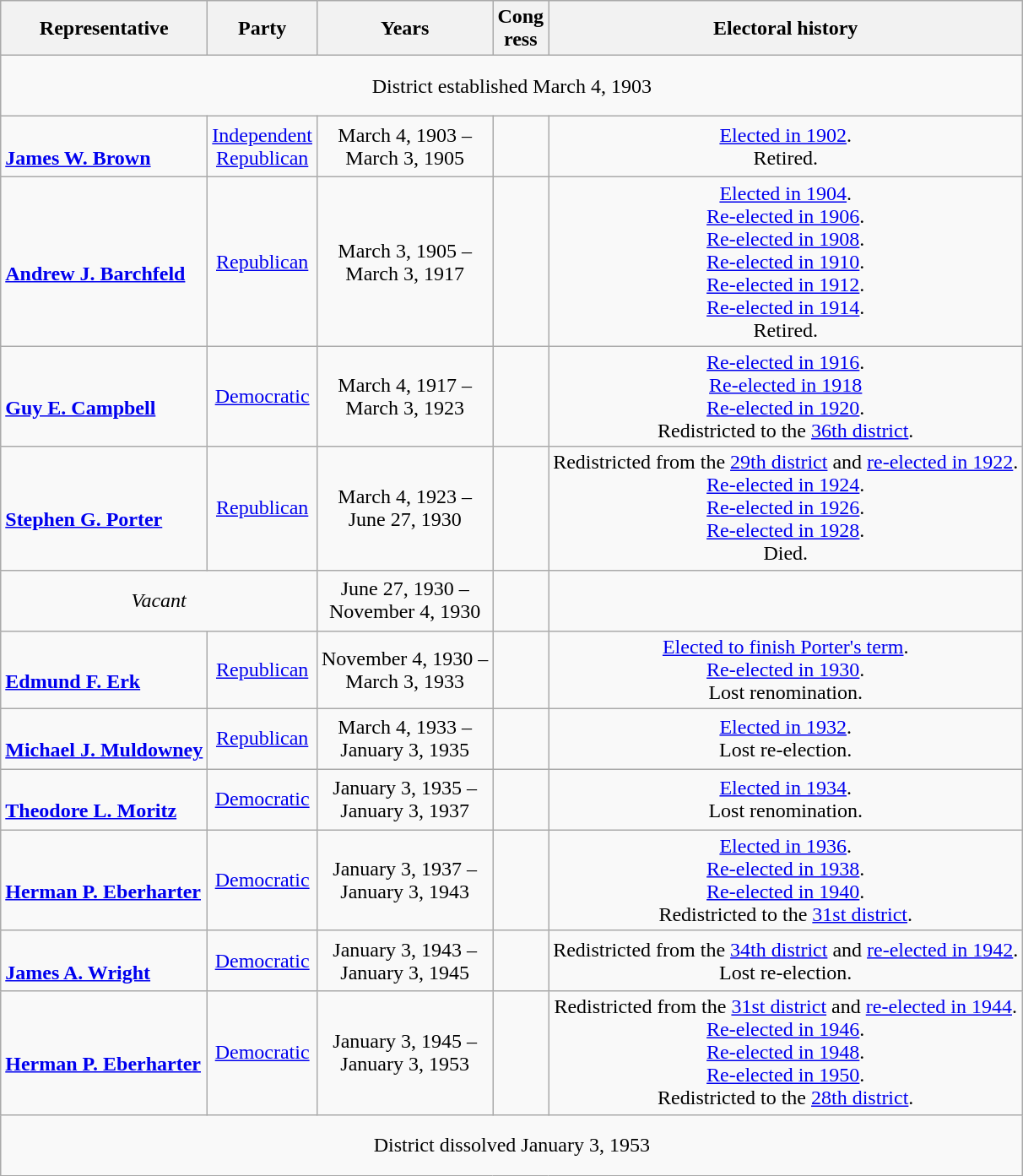<table class=wikitable style="text-align:center">
<tr>
<th>Representative</th>
<th>Party</th>
<th>Years</th>
<th>Cong<br>ress</th>
<th>Electoral history</th>
</tr>
<tr style="height:3em">
<td colspan=5>District established March 4, 1903</td>
</tr>
<tr style="height:3em">
<td align=left nowrap><br><strong><a href='#'>James W. Brown</a></strong><br></td>
<td><a href='#'>Independent <br> Republican</a></td>
<td nowrap>March 4, 1903 –<br>March 3, 1905</td>
<td></td>
<td><a href='#'>Elected in 1902</a>.<br>Retired.</td>
</tr>
<tr style="height:3em">
<td align=left nowrap><br><strong><a href='#'>Andrew J. Barchfeld</a></strong><br></td>
<td><a href='#'>Republican</a></td>
<td nowrap>March 3, 1905 –<br>March 3, 1917</td>
<td></td>
<td><a href='#'>Elected in 1904</a>.<br><a href='#'>Re-elected in 1906</a>.<br><a href='#'>Re-elected in 1908</a>.<br><a href='#'>Re-elected in 1910</a>.<br><a href='#'>Re-elected in 1912</a>.<br><a href='#'>Re-elected in 1914</a>.<br>Retired.</td>
</tr>
<tr style="height:3em">
<td align=left nowrap><br><strong><a href='#'>Guy E. Campbell</a></strong><br></td>
<td><a href='#'>Democratic</a></td>
<td nowrap>March 4, 1917 –<br>March 3, 1923</td>
<td></td>
<td><a href='#'>Re-elected in 1916</a>.<br><a href='#'>Re-elected in 1918</a><br><a href='#'>Re-elected in 1920</a>.<br>Redistricted to the <a href='#'>36th district</a>.</td>
</tr>
<tr style="height:3em">
<td align=left nowrap><br><strong><a href='#'>Stephen G. Porter</a></strong><br></td>
<td><a href='#'>Republican</a></td>
<td nowrap>March 4, 1923 –<br>June 27, 1930</td>
<td></td>
<td>Redistricted from the <a href='#'>29th district</a> and <a href='#'>re-elected in 1922</a>.<br><a href='#'>Re-elected in 1924</a>.<br><a href='#'>Re-elected in 1926</a>.<br><a href='#'>Re-elected in 1928</a>.<br>Died.</td>
</tr>
<tr style="height:3em">
<td colspan=2><em>Vacant</em></td>
<td nowrap>June 27, 1930 –<br>November 4, 1930</td>
<td></td>
<td></td>
</tr>
<tr style="height:3em">
<td align=left nowrap> <br> <strong><a href='#'>Edmund F. Erk</a></strong><br></td>
<td><a href='#'>Republican</a></td>
<td nowrap>November 4, 1930 –<br>March 3, 1933</td>
<td></td>
<td><a href='#'>Elected to finish Porter's term</a>.<br><a href='#'>Re-elected in 1930</a>.<br>Lost renomination.</td>
</tr>
<tr style="height:3em">
<td align=left nowrap> <br> <strong><a href='#'>Michael J. Muldowney</a></strong><br></td>
<td><a href='#'>Republican</a></td>
<td nowrap>March 4, 1933 –<br>January 3, 1935</td>
<td></td>
<td><a href='#'>Elected in 1932</a>.<br>Lost re-election.</td>
</tr>
<tr style="height:3em">
<td align=left nowrap><br><strong><a href='#'>Theodore L. Moritz</a></strong><br></td>
<td><a href='#'>Democratic</a></td>
<td nowrap>January 3, 1935 –<br>January 3, 1937</td>
<td></td>
<td><a href='#'>Elected in 1934</a>.<br>Lost renomination.</td>
</tr>
<tr style="height:3em">
<td align=left nowrap><br><strong><a href='#'>Herman P. Eberharter</a></strong><br></td>
<td><a href='#'>Democratic</a></td>
<td nowrap>January 3, 1937 –<br>January 3, 1943</td>
<td></td>
<td><a href='#'>Elected in 1936</a>.<br><a href='#'>Re-elected in 1938</a>.<br><a href='#'>Re-elected in 1940</a>.<br>Redistricted to the <a href='#'>31st district</a>.</td>
</tr>
<tr style="height:3em">
<td align=left nowrap><br><strong><a href='#'>James A. Wright</a></strong><br></td>
<td><a href='#'>Democratic</a></td>
<td nowrap>January 3, 1943 –<br>January 3, 1945</td>
<td></td>
<td>Redistricted from the <a href='#'>34th district</a> and <a href='#'>re-elected in 1942</a>.<br>Lost re-election.</td>
</tr>
<tr style="height:3em">
<td align=left nowrap><br><strong><a href='#'>Herman P. Eberharter</a></strong><br></td>
<td><a href='#'>Democratic</a></td>
<td nowrap>January 3, 1945 –<br>January 3, 1953</td>
<td></td>
<td>Redistricted from the <a href='#'>31st district</a> and <a href='#'>re-elected in 1944</a>.<br><a href='#'>Re-elected in 1946</a>.<br><a href='#'>Re-elected in 1948</a>.<br><a href='#'>Re-elected in 1950</a>.<br>Redistricted to the <a href='#'>28th district</a>.</td>
</tr>
<tr style="height:3em">
<td colspan=5>District dissolved January 3, 1953</td>
</tr>
</table>
